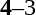<table style="text-align:center">
<tr>
<th width=223></th>
<th width=100></th>
<th width=223></th>
</tr>
<tr>
<td align=right><strong></strong></td>
<td><strong>4</strong>–3</td>
<td align=left></td>
</tr>
</table>
